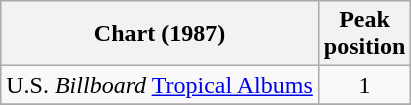<table class="wikitable">
<tr>
<th>Chart (1987)</th>
<th>Peak<br>position</th>
</tr>
<tr>
<td>U.S. <em>Billboard</em> <a href='#'>Tropical Albums</a></td>
<td align="center">1</td>
</tr>
<tr>
</tr>
</table>
